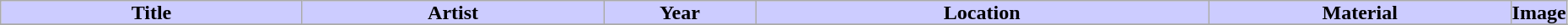<table class="wikitable" width="98%" cellpadding="0" cellspacing="0">
<tr>
<th width="20%" style="padding:0; margin:0; background-color:#ccccff">Title</th>
<th width="20%" style="padding:0; margin:0; background-color:#ccccff">Artist</th>
<th width="10%" style="padding:0; margin:0; background-color:#ccccff">Year</th>
<th width="30%" style="padding:0; margin:0; background-color:#ccccff">Location</th>
<th width="20%" style="padding:0; margin:0; background-color:#ccccff">Material</th>
<th width="150px" style="padding:0; margin:0; background-color:#ccccff">Image</th>
</tr>
<tr>
</tr>
</table>
